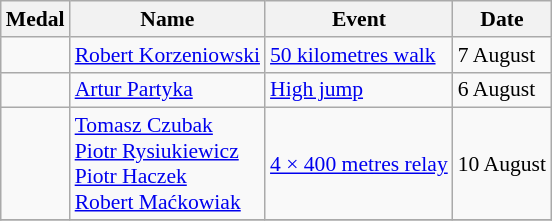<table class="wikitable" style="font-size:90%">
<tr>
<th>Medal</th>
<th>Name</th>
<th>Event</th>
<th>Date</th>
</tr>
<tr>
<td></td>
<td><a href='#'>Robert Korzeniowski</a></td>
<td><a href='#'>50 kilometres walk</a></td>
<td>7 August</td>
</tr>
<tr>
<td></td>
<td><a href='#'>Artur Partyka</a></td>
<td><a href='#'>High jump</a></td>
<td>6 August</td>
</tr>
<tr>
<td></td>
<td><a href='#'>Tomasz Czubak</a><br><a href='#'>Piotr Rysiukiewicz</a><br><a href='#'>Piotr Haczek</a><br><a href='#'>Robert Maćkowiak</a></td>
<td><a href='#'>4 × 400 metres relay</a></td>
<td>10 August</td>
</tr>
<tr>
</tr>
</table>
